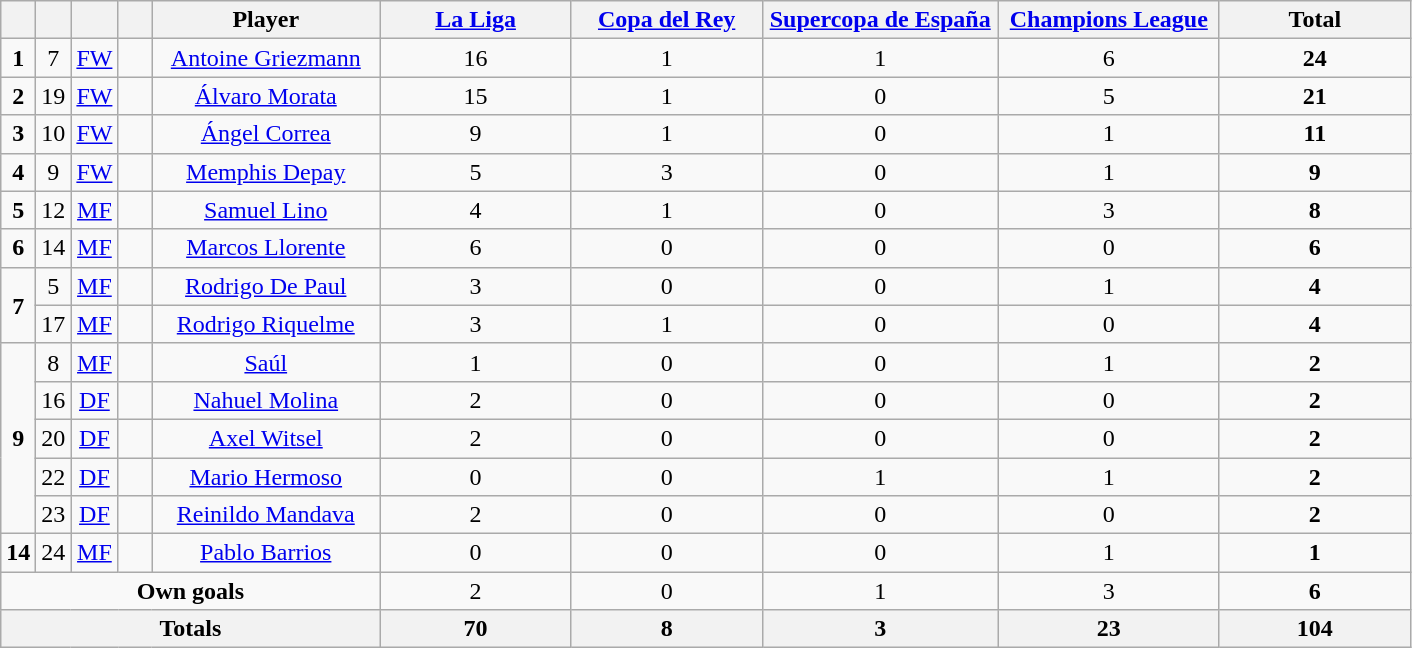<table class="wikitable" style="text-align:center">
<tr>
<th width=15></th>
<th width=15></th>
<th width=15></th>
<th width=15></th>
<th width=145>Player</th>
<th width=120><a href='#'>La Liga</a></th>
<th width=120><a href='#'>Copa del Rey</a></th>
<th width=150><a href='#'>Supercopa de España</a></th>
<th width=140><a href='#'>Champions League</a></th>
<th width=120>Total</th>
</tr>
<tr>
<td rowspan=1><strong>1</strong></td>
<td>7</td>
<td><a href='#'>FW</a></td>
<td></td>
<td><a href='#'>Antoine Griezmann</a></td>
<td>16</td>
<td>1</td>
<td>1</td>
<td>6</td>
<td><strong>24</strong></td>
</tr>
<tr>
<td rowspan=1><strong>2</strong></td>
<td>19</td>
<td><a href='#'>FW</a></td>
<td></td>
<td><a href='#'>Álvaro Morata</a></td>
<td>15</td>
<td>1</td>
<td>0</td>
<td>5</td>
<td><strong>21</strong></td>
</tr>
<tr>
<td rowspan=1><strong>3</strong></td>
<td>10</td>
<td><a href='#'>FW</a></td>
<td></td>
<td><a href='#'>Ángel Correa</a></td>
<td>9</td>
<td>1</td>
<td>0</td>
<td>1</td>
<td><strong>11</strong></td>
</tr>
<tr>
<td rowspan=1><strong>4</strong></td>
<td>9</td>
<td><a href='#'>FW</a></td>
<td></td>
<td><a href='#'>Memphis Depay</a></td>
<td>5</td>
<td>3</td>
<td>0</td>
<td>1</td>
<td><strong>9</strong></td>
</tr>
<tr>
<td rowspan=1><strong>5</strong></td>
<td>12</td>
<td><a href='#'>MF</a></td>
<td></td>
<td><a href='#'>Samuel Lino</a></td>
<td>4</td>
<td>1</td>
<td>0</td>
<td>3</td>
<td><strong>8</strong></td>
</tr>
<tr>
<td rowspan=1><strong>6</strong></td>
<td>14</td>
<td><a href='#'>MF</a></td>
<td></td>
<td><a href='#'>Marcos Llorente</a></td>
<td>6</td>
<td>0</td>
<td>0</td>
<td>0</td>
<td><strong>6</strong></td>
</tr>
<tr>
<td rowspan=2><strong>7</strong></td>
<td>5</td>
<td><a href='#'>MF</a></td>
<td></td>
<td><a href='#'>Rodrigo De Paul</a></td>
<td>3</td>
<td>0</td>
<td>0</td>
<td>1</td>
<td><strong>4</strong></td>
</tr>
<tr>
<td>17</td>
<td><a href='#'>MF</a></td>
<td></td>
<td><a href='#'>Rodrigo Riquelme</a></td>
<td>3</td>
<td>1</td>
<td>0</td>
<td>0</td>
<td><strong>4</strong></td>
</tr>
<tr>
<td rowspan=5><strong>9</strong></td>
<td>8</td>
<td><a href='#'>MF</a></td>
<td></td>
<td><a href='#'>Saúl</a></td>
<td>1</td>
<td>0</td>
<td>0</td>
<td>1</td>
<td><strong>2</strong></td>
</tr>
<tr>
<td>16</td>
<td><a href='#'>DF</a></td>
<td></td>
<td><a href='#'>Nahuel Molina</a></td>
<td>2</td>
<td>0</td>
<td>0</td>
<td>0</td>
<td><strong>2</strong></td>
</tr>
<tr>
<td>20</td>
<td><a href='#'>DF</a></td>
<td></td>
<td><a href='#'>Axel Witsel</a></td>
<td>2</td>
<td>0</td>
<td>0</td>
<td>0</td>
<td><strong>2</strong></td>
</tr>
<tr>
<td>22</td>
<td><a href='#'>DF</a></td>
<td></td>
<td><a href='#'>Mario Hermoso</a></td>
<td>0</td>
<td>0</td>
<td>1</td>
<td>1</td>
<td><strong>2</strong></td>
</tr>
<tr>
<td>23</td>
<td><a href='#'>DF</a></td>
<td></td>
<td><a href='#'>Reinildo Mandava</a></td>
<td>2</td>
<td>0</td>
<td>0</td>
<td>0</td>
<td><strong>2</strong></td>
</tr>
<tr>
<td rowspan=1><strong>14</strong></td>
<td>24</td>
<td><a href='#'>MF</a></td>
<td></td>
<td><a href='#'>Pablo Barrios</a></td>
<td>0</td>
<td>0</td>
<td>0</td>
<td>1</td>
<td><strong>1</strong></td>
</tr>
<tr>
<td colspan=5><strong>Own goals</strong></td>
<td>2</td>
<td>0</td>
<td>1</td>
<td>3</td>
<td><strong>6</strong></td>
</tr>
<tr>
<th colspan=5>Totals</th>
<th>70</th>
<th>8</th>
<th>3</th>
<th>23</th>
<th>104</th>
</tr>
</table>
